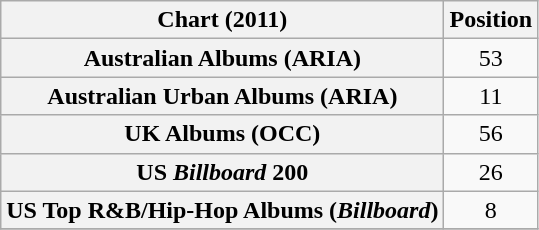<table class="wikitable sortable plainrowheaders">
<tr>
<th scope="col">Chart (2011)</th>
<th scope="col">Position</th>
</tr>
<tr>
<th scope="row">Australian Albums (ARIA)</th>
<td style="text-align:center;">53</td>
</tr>
<tr>
<th scope="row">Australian Urban Albums (ARIA)</th>
<td style="text-align:center;">11</td>
</tr>
<tr>
<th scope="row">UK Albums (OCC)</th>
<td style="text-align:center;">56</td>
</tr>
<tr>
<th scope="row">US <em>Billboard</em> 200</th>
<td style="text-align:center;">26</td>
</tr>
<tr>
<th scope="row">US Top R&B/Hip-Hop Albums (<em>Billboard</em>)</th>
<td style="text-align:center;">8</td>
</tr>
<tr>
</tr>
</table>
